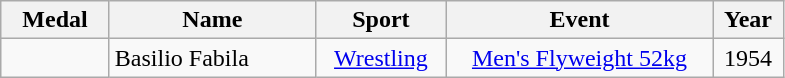<table class="wikitable"  style="font-size:100%;  text-align:center;">
<tr>
<th width="65">Medal</th>
<th width="130">Name</th>
<th width="80">Sport</th>
<th width="170">Event</th>
<th width="40">Year</th>
</tr>
<tr>
<td></td>
<td align=left>Basilio Fabila</td>
<td><a href='#'>Wrestling</a></td>
<td><a href='#'>Men's Flyweight 52kg</a></td>
<td>1954</td>
</tr>
</table>
